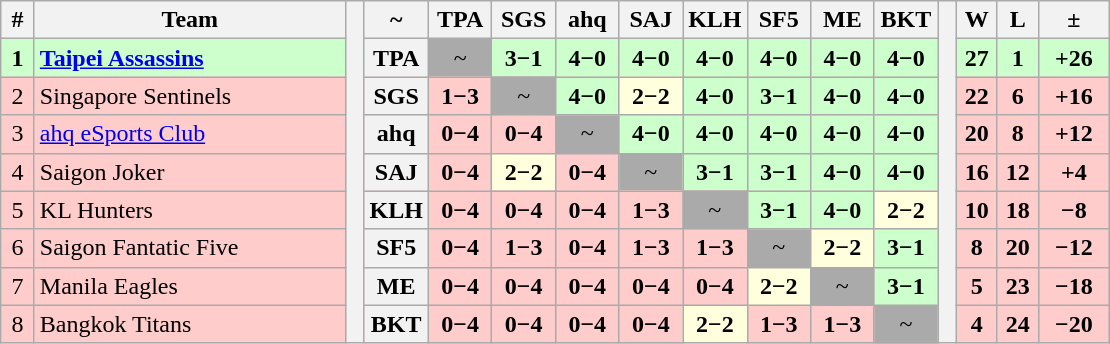<table class="wikitable" style="text-align: center">
<tr>
<th width="15">#</th>
<th style="width:200px;">Team</th>
<th rowspan="10" style="width:5px;;"></th>
<th>~</th>
<th style="width:35px;" title="">TPA</th>
<th style="width:35px;" title="">SGS</th>
<th style="width:35px;" title="">ahq</th>
<th style="width:35px;" title="">SAJ</th>
<th style="width:35px;" title="">KLH</th>
<th style="width:35px;" title="">SF5</th>
<th style="width:35px;" title="">ME</th>
<th style="width:35px;" title="">BKT</th>
<th rowspan="10" style="width:5px;;"></th>
<th style="width:20px;" title="Wins">W</th>
<th style="width:20px;" title="Losses">L</th>
<th style="width:40px;">±</th>
</tr>
<tr style="background:#cfc;">
<td><strong>1</strong></td>
<td style="text-align: left"> <strong><a href='#'>Taipei Assassins</a></strong></td>
<th>TPA</th>
<td style="background-color:#aaaaaa">~</td>
<td style="background-color:#ccffcc"><strong>3−1</strong></td>
<td style="background-color:#ccffcc"><strong>4−0</strong></td>
<td style="background-color:#ccffcc"><strong>4−0</strong></td>
<td style="background-color:#ccffcc"><strong>4−0</strong></td>
<td style="background-color:#ccffcc"><strong>4−0</strong></td>
<td style="background-color:#ccffcc"><strong>4−0</strong></td>
<td style="background-color:#ccffcc"><strong>4−0</strong></td>
<td><strong>27</strong></td>
<td><strong>1</strong></td>
<td><strong>+26</strong></td>
</tr>
<tr style="background-color:#ffcccc">
<td>2</td>
<td style="text-align: left">  ⁠Singapore Sentinels</td>
<th>SGS</th>
<td style="background-color:#ffcccc"><strong>1−3</strong></td>
<td style="background-color:#aaaaaa">~</td>
<td style="background-color:#ccffcc"><strong>4−0</strong></td>
<td style="background-color:#ffd;"><strong>2−2</strong></td>
<td style="background-color:#ccffcc"><strong>4−0</strong></td>
<td style="background-color:#ccffcc"><strong>3−1</strong></td>
<td style="background-color:#ccffcc"><strong>4−0</strong></td>
<td style="background-color:#ccffcc"><strong>4−0</strong></td>
<td><strong>22</strong></td>
<td><strong>6</strong></td>
<td><strong>+16</strong></td>
</tr>
<tr style="background-color:#ffcccc">
<td>3</td>
<td style="text-align: left"> <a href='#'>ahq eSports Club</a></td>
<th>ahq</th>
<td style="background-color:#ffcccc"><strong>0−4</strong></td>
<td style="background-color:#ffcccc"><strong>0−4</strong></td>
<td style="background-color:#aaaaaa">~</td>
<td style="background-color:#ccffcc"><strong>4−0</strong></td>
<td style="background-color:#ccffcc"><strong>4−0</strong></td>
<td style="background-color:#ccffcc"><strong>4−0</strong></td>
<td style="background-color:#ccffcc"><strong>4−0</strong></td>
<td style="background-color:#ccffcc"><strong>4−0</strong></td>
<td><strong>20</strong></td>
<td><strong>8</strong></td>
<td><strong>+12</strong></td>
</tr>
<tr style="background-color:#ffcccc">
<td>4</td>
<td style="text-align: left"> Saigon Joker</td>
<th>SAJ</th>
<td style="background-color:#ffcccc"><strong>0−4</strong></td>
<td style="background-color:#ffd;"><strong>2−2</strong></td>
<td style="background-color:#ffcccc"><strong>0−4</strong></td>
<td style="background-color:#aaaaaa">~</td>
<td style="background-color:#ccffcc"><strong>3−1</strong></td>
<td style="background-color:#ccffcc"><strong>3−1</strong></td>
<td style="background-color:#ccffcc"><strong>4−0</strong></td>
<td style="background-color:#ccffcc"><strong>4−0</strong></td>
<td><strong>16</strong></td>
<td><strong>12</strong></td>
<td><strong>+4</strong></td>
</tr>
<tr style="background-color:#ffcccc">
<td>5</td>
<td style="text-align: left"> ⁠KL Hunters</td>
<th>KLH</th>
<td style="background-color:#ffcccc"><strong>0−4</strong></td>
<td style="background-color:#ffcccc"><strong>0−4</strong></td>
<td style="background-color:#ffcccc"><strong>0−4</strong></td>
<td style="background-color:#ffcccc"><strong>1−3</strong></td>
<td style="background-color:#aaaaaa">~</td>
<td style="background-color:#ccffcc"><strong>3−1</strong></td>
<td style="background-color:#ccffcc"><strong>4−0</strong></td>
<td style="background-color:#ffd;"><strong>2−2</strong></td>
<td><strong>10</strong></td>
<td><strong>18</strong></td>
<td><strong>−8</strong></td>
</tr>
<tr style="background-color:#ffcccc">
<td>6</td>
<td style="text-align: left"> Saigon Fantatic Five</td>
<th>SF5</th>
<td style="background-color:#ffcccc"><strong>0−4</strong></td>
<td style="background-color:#ffcccc"><strong>1−3</strong></td>
<td style="background-color:#ffcccc"><strong>0−4</strong></td>
<td style="background-color:#ffcccc"><strong>1−3</strong></td>
<td style="background-color:#ffcccc"><strong>1−3</strong></td>
<td style="background-color:#aaaaaa">~</td>
<td style="background-color:#ffd;"><strong>2−2</strong></td>
<td style="background-color:#ccffcc"><strong>3−1</strong></td>
<td><strong>8</strong></td>
<td><strong>20</strong></td>
<td><strong>−12</strong></td>
</tr>
<tr style="background-color:#ffcccc">
<td>7</td>
<td style="text-align: left"> Manila Eagles</td>
<th>ME</th>
<td style="background-color:#ffcccc"><strong>0−4</strong></td>
<td style="background-color:#ffcccc"><strong>0−4</strong></td>
<td style="background-color:#ffcccc"><strong>0−4</strong></td>
<td style="background-color:#ffcccc"><strong>0−4</strong></td>
<td style="background-color:#ffcccc"><strong>0−4</strong></td>
<td style="background-color:#ffd;"><strong>2−2</strong></td>
<td style="background-color:#aaaaaa">~</td>
<td style="background-color:#ccffcc"><strong>3−1</strong></td>
<td><strong>5</strong></td>
<td><strong>23</strong></td>
<td><strong>−18</strong></td>
</tr>
<tr style="background-color:#ffcccc">
<td>8</td>
<td style="text-align: left"> ⁠Bangkok Titans</td>
<th>BKT</th>
<td style="background-color:#ffcccc"><strong>0−4</strong></td>
<td style="background-color:#ffcccc"><strong>0−4</strong></td>
<td style="background-color:#ffcccc"><strong>0−4</strong></td>
<td style="background-color:#ffcccc"><strong>0−4</strong></td>
<td style="background-color:#ffd;"><strong>2−2</strong></td>
<td style="background-color:#ffcccc"><strong>1−3</strong></td>
<td style="background-color:#ffcccc"><strong>1−3</strong></td>
<td style="background-color:#aaaaaa">~</td>
<td><strong>4</strong></td>
<td><strong>24</strong></td>
<td><strong>−20</strong></td>
</tr>
</table>
